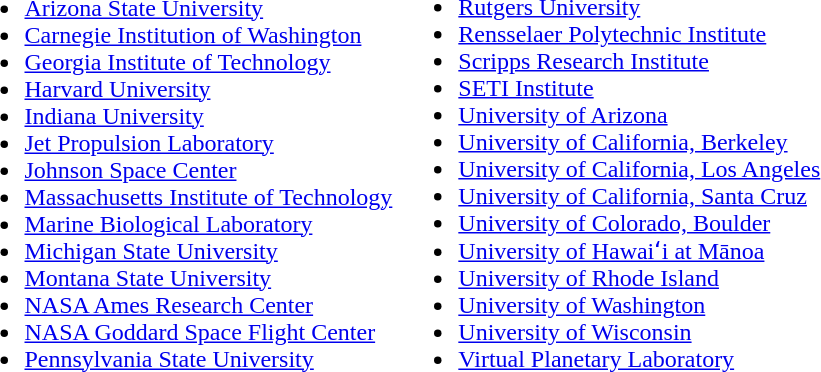<table>
<tr>
<td><br><ul><li><a href='#'>Arizona State University</a></li><li><a href='#'>Carnegie Institution of Washington</a></li><li><a href='#'>Georgia Institute of Technology</a></li><li><a href='#'>Harvard University</a></li><li><a href='#'>Indiana University</a></li><li><a href='#'>Jet Propulsion Laboratory</a></li><li><a href='#'>Johnson Space Center</a></li><li><a href='#'>Massachusetts Institute of Technology</a></li><li><a href='#'>Marine Biological Laboratory</a></li><li><a href='#'>Michigan State University</a></li><li><a href='#'>Montana State University</a></li><li><a href='#'>NASA Ames Research Center</a></li><li><a href='#'>NASA Goddard Space Flight Center</a></li><li><a href='#'>Pennsylvania State University</a></li></ul></td>
<td><br><ul><li><a href='#'>Rutgers University</a></li><li><a href='#'>Rensselaer Polytechnic Institute</a></li><li><a href='#'>Scripps Research Institute</a></li><li><a href='#'>SETI Institute</a></li><li><a href='#'>University of Arizona</a></li><li><a href='#'>University of California, Berkeley</a></li><li><a href='#'>University of California, Los Angeles</a></li><li><a href='#'>University of California, Santa Cruz</a></li><li><a href='#'>University of Colorado, Boulder</a></li><li><a href='#'>University of Hawaiʻi at Mānoa</a></li><li><a href='#'>University of Rhode Island</a></li><li><a href='#'>University of Washington</a></li><li><a href='#'>University of Wisconsin</a></li><li><a href='#'>Virtual Planetary Laboratory</a></li></ul></td>
</tr>
</table>
